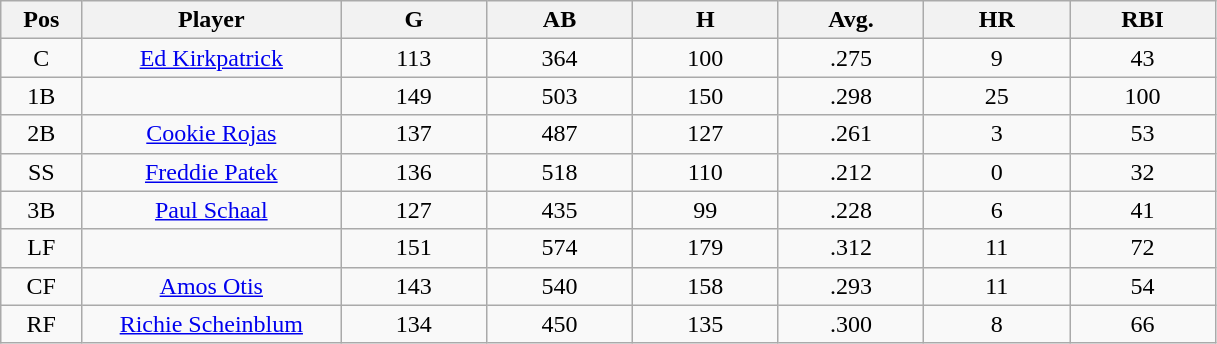<table class="wikitable sortable">
<tr>
<th bgcolor="#DDDDFF" width="5%">Pos</th>
<th bgcolor="#DDDDFF" width="16%">Player</th>
<th bgcolor="#DDDDFF" width="9%">G</th>
<th bgcolor="#DDDDFF" width="9%">AB</th>
<th bgcolor="#DDDDFF" width="9%">H</th>
<th bgcolor="#DDDDFF" width="9%">Avg.</th>
<th bgcolor="#DDDDFF" width="9%">HR</th>
<th bgcolor="#DDDDFF" width="9%">RBI</th>
</tr>
<tr align="center">
<td>C</td>
<td><a href='#'>Ed Kirkpatrick</a></td>
<td>113</td>
<td>364</td>
<td>100</td>
<td>.275</td>
<td>9</td>
<td>43</td>
</tr>
<tr align=center>
<td>1B</td>
<td></td>
<td>149</td>
<td>503</td>
<td>150</td>
<td>.298</td>
<td>25</td>
<td>100</td>
</tr>
<tr align="center">
<td>2B</td>
<td><a href='#'>Cookie Rojas</a></td>
<td>137</td>
<td>487</td>
<td>127</td>
<td>.261</td>
<td>3</td>
<td>53</td>
</tr>
<tr align=center>
<td>SS</td>
<td><a href='#'>Freddie Patek</a></td>
<td>136</td>
<td>518</td>
<td>110</td>
<td>.212</td>
<td>0</td>
<td>32</td>
</tr>
<tr align=center>
<td>3B</td>
<td><a href='#'>Paul Schaal</a></td>
<td>127</td>
<td>435</td>
<td>99</td>
<td>.228</td>
<td>6</td>
<td>41</td>
</tr>
<tr align=center>
<td>LF</td>
<td></td>
<td>151</td>
<td>574</td>
<td>179</td>
<td>.312</td>
<td>11</td>
<td>72</td>
</tr>
<tr align="center">
<td>CF</td>
<td><a href='#'>Amos Otis</a></td>
<td>143</td>
<td>540</td>
<td>158</td>
<td>.293</td>
<td>11</td>
<td>54</td>
</tr>
<tr align=center>
<td>RF</td>
<td><a href='#'>Richie Scheinblum</a></td>
<td>134</td>
<td>450</td>
<td>135</td>
<td>.300</td>
<td>8</td>
<td>66</td>
</tr>
</table>
